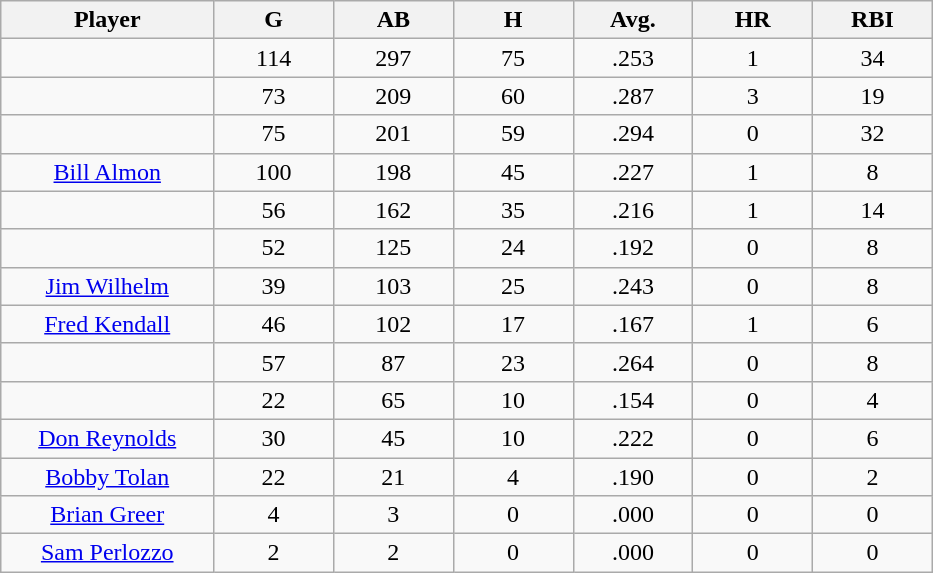<table class="wikitable sortable">
<tr>
<th bgcolor="#DDDDFF" width="16%">Player</th>
<th bgcolor="#DDDDFF" width="9%">G</th>
<th bgcolor="#DDDDFF" width="9%">AB</th>
<th bgcolor="#DDDDFF" width="9%">H</th>
<th bgcolor="#DDDDFF" width="9%">Avg.</th>
<th bgcolor="#DDDDFF" width="9%">HR</th>
<th bgcolor="#DDDDFF" width="9%">RBI</th>
</tr>
<tr align="center">
<td></td>
<td>114</td>
<td>297</td>
<td>75</td>
<td>.253</td>
<td>1</td>
<td>34</td>
</tr>
<tr align="center">
<td></td>
<td>73</td>
<td>209</td>
<td>60</td>
<td>.287</td>
<td>3</td>
<td>19</td>
</tr>
<tr align="center">
<td></td>
<td>75</td>
<td>201</td>
<td>59</td>
<td>.294</td>
<td>0</td>
<td>32</td>
</tr>
<tr align="center">
<td><a href='#'>Bill Almon</a></td>
<td>100</td>
<td>198</td>
<td>45</td>
<td>.227</td>
<td>1</td>
<td>8</td>
</tr>
<tr align=center>
<td></td>
<td>56</td>
<td>162</td>
<td>35</td>
<td>.216</td>
<td>1</td>
<td>14</td>
</tr>
<tr align="center">
<td></td>
<td>52</td>
<td>125</td>
<td>24</td>
<td>.192</td>
<td>0</td>
<td>8</td>
</tr>
<tr align="center">
<td><a href='#'>Jim Wilhelm</a></td>
<td>39</td>
<td>103</td>
<td>25</td>
<td>.243</td>
<td>0</td>
<td>8</td>
</tr>
<tr align=center>
<td><a href='#'>Fred Kendall</a></td>
<td>46</td>
<td>102</td>
<td>17</td>
<td>.167</td>
<td>1</td>
<td>6</td>
</tr>
<tr align=center>
<td></td>
<td>57</td>
<td>87</td>
<td>23</td>
<td>.264</td>
<td>0</td>
<td>8</td>
</tr>
<tr align="center">
<td></td>
<td>22</td>
<td>65</td>
<td>10</td>
<td>.154</td>
<td>0</td>
<td>4</td>
</tr>
<tr align="center">
<td><a href='#'>Don Reynolds</a></td>
<td>30</td>
<td>45</td>
<td>10</td>
<td>.222</td>
<td>0</td>
<td>6</td>
</tr>
<tr align=center>
<td><a href='#'>Bobby Tolan</a></td>
<td>22</td>
<td>21</td>
<td>4</td>
<td>.190</td>
<td>0</td>
<td>2</td>
</tr>
<tr align=center>
<td><a href='#'>Brian Greer</a></td>
<td>4</td>
<td>3</td>
<td>0</td>
<td>.000</td>
<td>0</td>
<td>0</td>
</tr>
<tr align=center>
<td><a href='#'>Sam Perlozzo</a></td>
<td>2</td>
<td>2</td>
<td>0</td>
<td>.000</td>
<td>0</td>
<td>0</td>
</tr>
</table>
